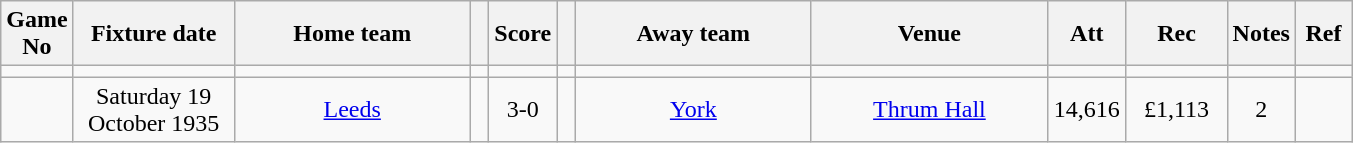<table class="wikitable" style="text-align:center;">
<tr>
<th width=20 abbr="No">Game No</th>
<th width=100 abbr="Date">Fixture date</th>
<th width=150 abbr="Home team">Home team</th>
<th width=5 abbr="space"></th>
<th width=20 abbr="Score">Score</th>
<th width=5 abbr="space"></th>
<th width=150 abbr="Away team">Away team</th>
<th width=150 abbr="Venue">Venue</th>
<th width=45 abbr="Att">Att</th>
<th width=60 abbr="Rec">Rec</th>
<th width=20 abbr="Notes">Notes</th>
<th width=30 abbr="Ref">Ref</th>
</tr>
<tr>
<td></td>
<td></td>
<td></td>
<td></td>
<td></td>
<td></td>
<td></td>
<td></td>
<td></td>
<td></td>
<td></td>
</tr>
<tr>
<td></td>
<td>Saturday 19 October 1935</td>
<td><a href='#'>Leeds</a></td>
<td></td>
<td>3-0</td>
<td></td>
<td><a href='#'>York</a></td>
<td><a href='#'>Thrum Hall</a></td>
<td>14,616</td>
<td>£1,113</td>
<td>2</td>
<td></td>
</tr>
</table>
